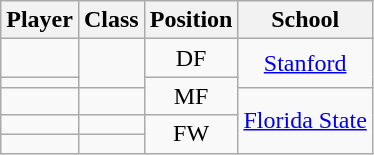<table class="wikitable sortable" style="text-align:center">
<tr>
<th>Player</th>
<th>Class</th>
<th>Position</th>
<th>School</th>
</tr>
<tr>
<td></td>
<td rowspan=2></td>
<td>DF</td>
<td rowspan=2><a href='#'>Stanford</a></td>
</tr>
<tr>
<td></td>
<td rowspan=2>MF</td>
</tr>
<tr>
<td></td>
<td></td>
<td rowspan=3><a href='#'>Florida State</a></td>
</tr>
<tr>
<td></td>
<td></td>
<td rowspan=2>FW</td>
</tr>
<tr>
<td></td>
<td></td>
</tr>
</table>
